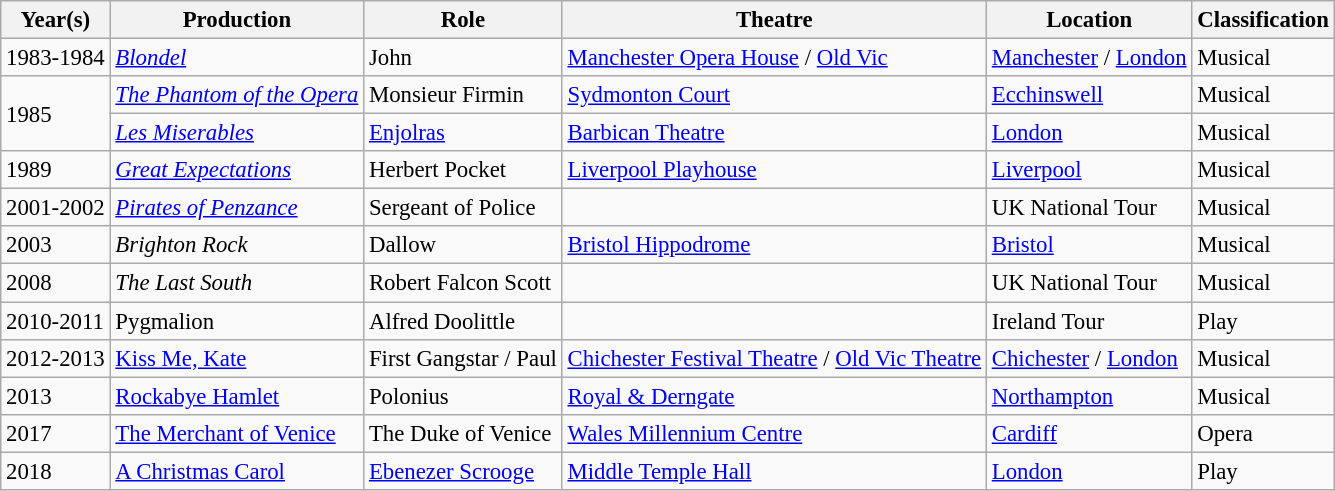<table class="wikitable" style="text-align:left; font-size:95%">
<tr>
<th>Year(s)</th>
<th>Production</th>
<th>Role</th>
<th>Theatre</th>
<th>Location</th>
<th>Classification</th>
</tr>
<tr>
<td>1983-1984</td>
<td><em><a href='#'>Blondel</a></em></td>
<td>John</td>
<td><a href='#'>Manchester Opera House</a> / <a href='#'>Old Vic</a></td>
<td><a href='#'>Manchester</a> / <a href='#'>London</a></td>
<td>Musical</td>
</tr>
<tr>
<td rowspan=2>1985</td>
<td><a href='#'><em>The Phantom of the Opera</em></a></td>
<td>Monsieur Firmin</td>
<td><a href='#'>Sydmonton Court</a></td>
<td><a href='#'>Ecchinswell</a></td>
<td>Musical</td>
</tr>
<tr>
<td><em><a href='#'>Les Miserables</a></em></td>
<td><a href='#'>Enjolras</a></td>
<td><a href='#'>Barbican Theatre</a></td>
<td><a href='#'>London</a></td>
<td>Musical</td>
</tr>
<tr>
<td>1989</td>
<td><em><a href='#'>Great Expectations</a></em></td>
<td>Herbert Pocket</td>
<td><a href='#'>Liverpool Playhouse</a></td>
<td><a href='#'>Liverpool</a></td>
<td>Musical</td>
</tr>
<tr>
<td>2001-2002</td>
<td><em><a href='#'>Pirates of Penzance</a></em></td>
<td>Sergeant of Police</td>
<td></td>
<td>UK National Tour</td>
<td>Musical</td>
</tr>
<tr>
<td>2003</td>
<td><em>Brighton Rock</em></td>
<td>Dallow</td>
<td><a href='#'>Bristol Hippodrome</a></td>
<td><a href='#'>Bristol</a></td>
<td>Musical</td>
</tr>
<tr>
<td>2008</td>
<td><em>The Last South</td>
<td>Robert Falcon Scott</td>
<td></td>
<td>UK National Tour</td>
<td>Musical</td>
</tr>
<tr>
<td>2010-2011</td>
<td></em>Pygmalion<em></td>
<td>Alfred Doolittle</td>
<td></td>
<td>Ireland Tour</td>
<td>Play</td>
</tr>
<tr>
<td>2012-2013</td>
<td></em><a href='#'>Kiss Me, Kate</a><em></td>
<td>First Gangstar / Paul</td>
<td><a href='#'>Chichester Festival Theatre</a> / <a href='#'>Old Vic Theatre</a></td>
<td><a href='#'>Chichester</a> / <a href='#'>London</a></td>
<td>Musical</td>
</tr>
<tr>
<td>2013</td>
<td></em><a href='#'>Rockabye Hamlet</a><em></td>
<td>Polonius</td>
<td><a href='#'>Royal & Derngate</a></td>
<td><a href='#'>Northampton</a></td>
<td>Musical</td>
</tr>
<tr>
<td>2017</td>
<td></em><a href='#'>The Merchant of Venice</a><em></td>
<td>The Duke of Venice</td>
<td><a href='#'>Wales Millennium Centre</a></td>
<td><a href='#'>Cardiff</a></td>
<td>Opera</td>
</tr>
<tr>
<td>2018</td>
<td></em><a href='#'>A Christmas Carol</a><em></td>
<td><a href='#'>Ebenezer Scrooge</a></td>
<td><a href='#'>Middle Temple Hall</a></td>
<td><a href='#'>London</a></td>
<td>Play</td>
</tr>
</table>
